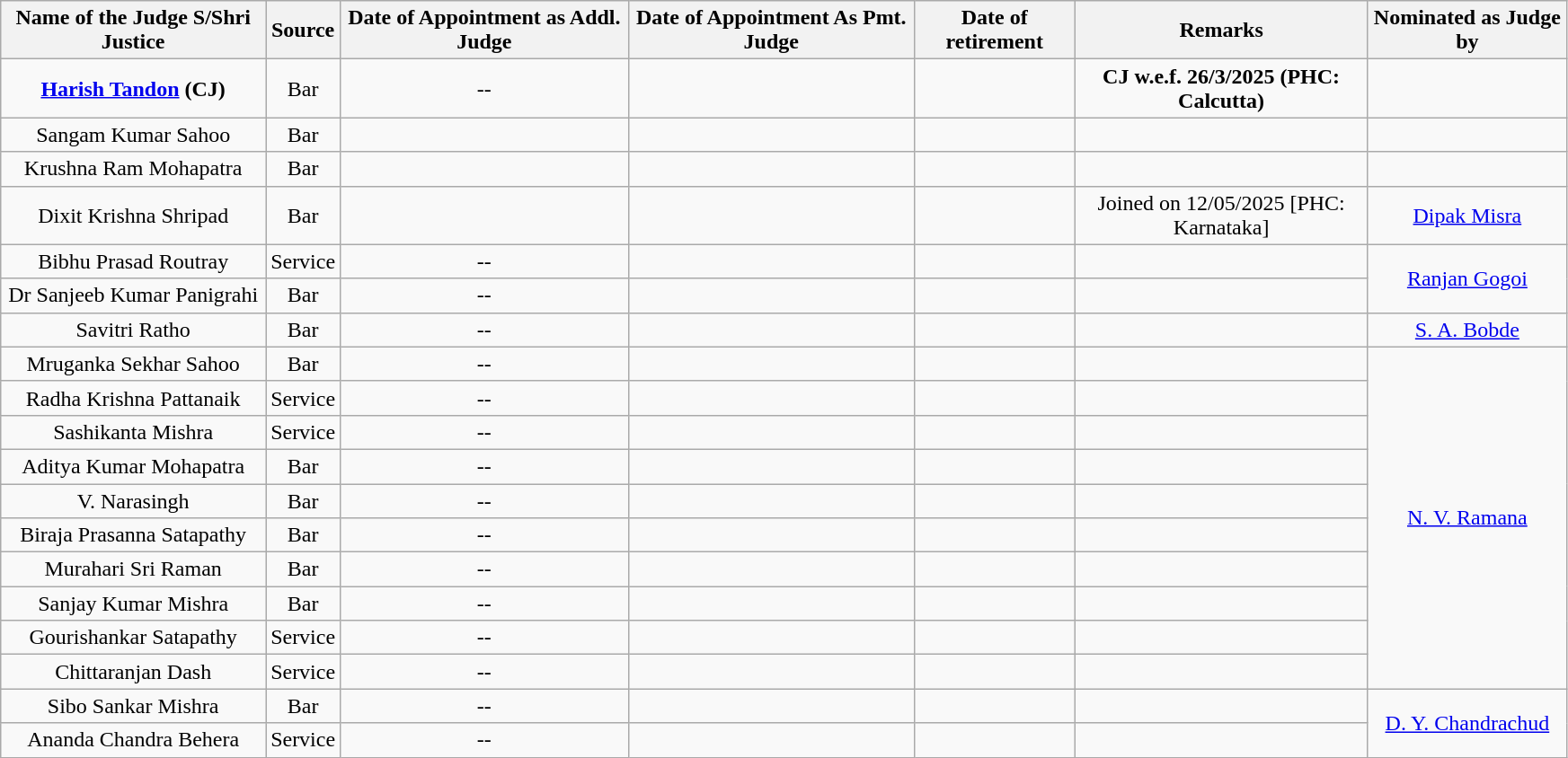<table class="wikitable sortable static-row-numbers static-row-header" style="text-align:center" width="92%">
<tr>
<th>Name of the Judge S/Shri Justice</th>
<th>Source</th>
<th>Date of Appointment as Addl. Judge</th>
<th>Date of Appointment As Pmt. Judge</th>
<th>Date of retirement</th>
<th>Remarks</th>
<th>Nominated as Judge by</th>
</tr>
<tr>
<td><a href='#'><strong>Harish Tandon</strong></a> <strong>(CJ)</strong></td>
<td>Bar</td>
<td>--</td>
<td></td>
<td></td>
<td><strong>CJ w.e.f. 26/3/2025 (PHC: Calcutta)</strong></td>
<td></td>
</tr>
<tr>
<td>Sangam Kumar Sahoo</td>
<td>Bar</td>
<td></td>
<td></td>
<td></td>
<td></td>
<td></td>
</tr>
<tr>
<td>Krushna Ram Mohapatra</td>
<td>Bar</td>
<td></td>
<td></td>
<td></td>
<td></td>
<td></td>
</tr>
<tr>
<td>Dixit Krishna Shripad</td>
<td>Bar</td>
<td></td>
<td></td>
<td></td>
<td>Joined on 12/05/2025 [PHC: Karnataka]</td>
<td><a href='#'>Dipak Misra</a></td>
</tr>
<tr>
<td>Bibhu Prasad Routray</td>
<td>Service</td>
<td>--</td>
<td></td>
<td></td>
<td></td>
<td rowspan="2"><a href='#'>Ranjan Gogoi</a></td>
</tr>
<tr>
<td>Dr Sanjeeb Kumar Panigrahi</td>
<td>Bar</td>
<td>--</td>
<td></td>
<td></td>
<td></td>
</tr>
<tr>
<td>Savitri Ratho</td>
<td>Bar</td>
<td>--</td>
<td></td>
<td></td>
<td></td>
<td><a href='#'>S. A. Bobde</a></td>
</tr>
<tr>
<td>Mruganka Sekhar Sahoo</td>
<td>Bar</td>
<td>--</td>
<td></td>
<td></td>
<td></td>
<td rowspan="10"><a href='#'>N. V. Ramana</a></td>
</tr>
<tr>
<td>Radha Krishna Pattanaik</td>
<td>Service</td>
<td>--</td>
<td></td>
<td></td>
<td></td>
</tr>
<tr>
<td>Sashikanta Mishra</td>
<td>Service</td>
<td>--</td>
<td></td>
<td></td>
<td></td>
</tr>
<tr>
<td>Aditya Kumar Mohapatra</td>
<td>Bar</td>
<td>--</td>
<td></td>
<td></td>
<td></td>
</tr>
<tr>
<td>V. Narasingh</td>
<td>Bar</td>
<td>--</td>
<td></td>
<td></td>
<td></td>
</tr>
<tr>
<td>Biraja Prasanna Satapathy</td>
<td>Bar</td>
<td>--</td>
<td></td>
<td></td>
<td></td>
</tr>
<tr>
<td>Murahari Sri Raman</td>
<td>Bar</td>
<td>--</td>
<td></td>
<td></td>
<td></td>
</tr>
<tr>
<td>Sanjay Kumar Mishra</td>
<td>Bar</td>
<td>--</td>
<td></td>
<td></td>
<td></td>
</tr>
<tr>
<td>Gourishankar Satapathy</td>
<td>Service</td>
<td>--</td>
<td></td>
<td></td>
<td></td>
</tr>
<tr>
<td>Chittaranjan Dash</td>
<td>Service</td>
<td>--</td>
<td></td>
<td></td>
<td></td>
</tr>
<tr>
<td>Sibo Sankar Mishra</td>
<td>Bar</td>
<td>--</td>
<td></td>
<td></td>
<td></td>
<td rowspan="2"><a href='#'>D. Y. Chandrachud</a></td>
</tr>
<tr>
<td>Ananda Chandra Behera</td>
<td>Service</td>
<td>--</td>
<td></td>
<td></td>
<td></td>
</tr>
</table>
